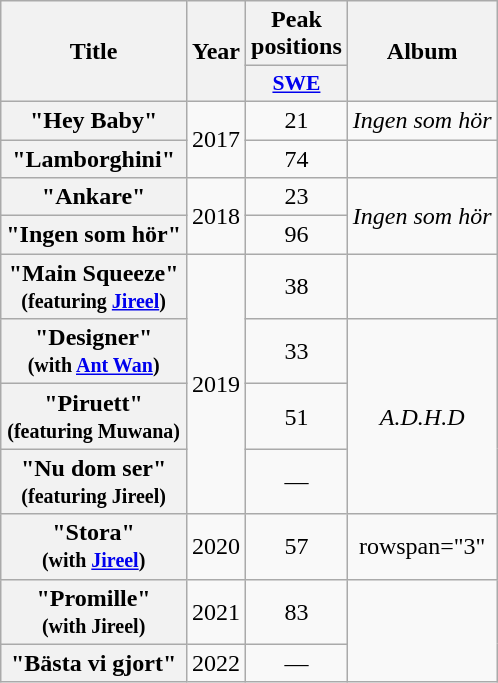<table class="wikitable plainrowheaders" style="text-align:center">
<tr>
<th scope="col" rowspan="2">Title</th>
<th scope="col" rowspan="2">Year</th>
<th scope="col" colspan="1">Peak positions</th>
<th scope="col" rowspan="2">Album</th>
</tr>
<tr>
<th scope="col" style="width:3em;font-size:90%;"><a href='#'>SWE</a><br></th>
</tr>
<tr>
<th scope="row">"Hey Baby"</th>
<td rowspan=2>2017</td>
<td>21</td>
<td><em>Ingen som hör</em></td>
</tr>
<tr>
<th scope="row">"Lamborghini"</th>
<td>74</td>
<td></td>
</tr>
<tr>
<th scope="row">"Ankare"</th>
<td rowspan=2>2018</td>
<td>23</td>
<td rowspan="2"><em>Ingen som hör</em></td>
</tr>
<tr>
<th scope="row">"Ingen som hör"</th>
<td>96</td>
</tr>
<tr>
<th scope="row">"Main Squeeze"<br><small>(featuring <a href='#'>Jireel</a>)</small></th>
<td rowspan="4">2019</td>
<td>38</td>
<td></td>
</tr>
<tr>
<th scope="row">"Designer"<br><small>(with <a href='#'>Ant Wan</a>)</small></th>
<td>33<br></td>
<td rowspan="3"><em>A.D.H.D</em></td>
</tr>
<tr>
<th scope="row">"Piruett"<br><small>(featuring Muwana)</small></th>
<td>51<br></td>
</tr>
<tr>
<th scope="row">"Nu dom ser"<br><small>(featuring Jireel)</small></th>
<td>—</td>
</tr>
<tr>
<th scope="row">"Stora"<br><small>(with <a href='#'>Jireel</a>)</small></th>
<td>2020</td>
<td>57<br></td>
<td>rowspan="3" </td>
</tr>
<tr>
<th scope="row">"Promille"<br><small>(with Jireel)</small></th>
<td>2021</td>
<td>83<br></td>
</tr>
<tr>
<th scope="row">"Bästa vi gjort"<br></th>
<td>2022</td>
<td>—</td>
</tr>
</table>
